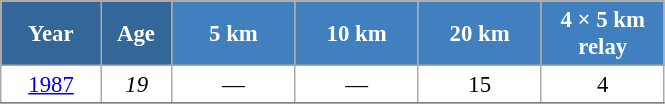<table class="wikitable" style="font-size:95%; text-align:center; border:grey solid 1px; border-collapse:collapse; background:#ffffff;">
<tr>
<th style="background-color:#369; color:white; width:60px;"> Year </th>
<th style="background-color:#369; color:white; width:40px;"> Age </th>
<th style="background-color:#4180be; color:white; width:75px;"> 5 km </th>
<th style="background-color:#4180be; color:white; width:75px;"> 10 km </th>
<th style="background-color:#4180be; color:white; width:75px;"> 20 km </th>
<th style="background-color:#4180be; color:white; width:75px;"> 4 × 5 km <br> relay </th>
</tr>
<tr>
<td><a href='#'>1987</a></td>
<td><em>19</em></td>
<td>—</td>
<td>—</td>
<td>15</td>
<td>4</td>
</tr>
<tr>
</tr>
</table>
